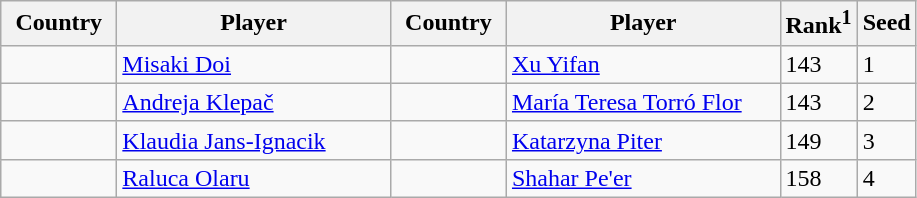<table class="sortable wikitable">
<tr>
<th width="70">Country</th>
<th width="175">Player</th>
<th width="70">Country</th>
<th width="175">Player</th>
<th>Rank<sup>1</sup></th>
<th>Seed</th>
</tr>
<tr>
<td></td>
<td><a href='#'>Misaki Doi</a></td>
<td></td>
<td><a href='#'>Xu Yifan</a></td>
<td>143</td>
<td>1</td>
</tr>
<tr>
<td></td>
<td><a href='#'>Andreja Klepač</a></td>
<td></td>
<td><a href='#'>María Teresa Torró Flor</a></td>
<td>143</td>
<td>2</td>
</tr>
<tr>
<td></td>
<td><a href='#'>Klaudia Jans-Ignacik</a></td>
<td></td>
<td><a href='#'>Katarzyna Piter</a></td>
<td>149</td>
<td>3</td>
</tr>
<tr>
<td></td>
<td><a href='#'>Raluca Olaru</a></td>
<td></td>
<td><a href='#'>Shahar Pe'er</a></td>
<td>158</td>
<td>4</td>
</tr>
</table>
